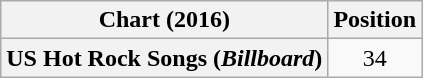<table class="wikitable plainrowheaders" style="text-align:center">
<tr>
<th scope="col">Chart (2016)</th>
<th scope="col">Position</th>
</tr>
<tr>
<th scope="row">US Hot Rock Songs (<em>Billboard</em>)</th>
<td>34</td>
</tr>
</table>
